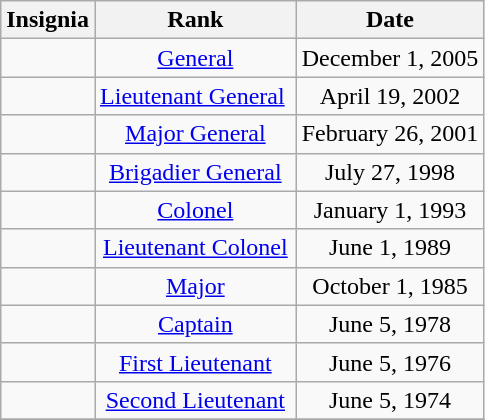<table class="wikitable">
<tr>
<th>Insignia</th>
<th>Rank</th>
<th>Date</th>
</tr>
<tr style="text-align:center;">
<td></td>
<td><a href='#'>General</a></td>
<td>December 1, 2005</td>
</tr>
<tr style="text-align:center;">
<td></td>
<td><a href='#'>Lieutenant General</a> </td>
<td>April 19, 2002</td>
</tr>
<tr style="text-align:center;">
<td></td>
<td><a href='#'>Major General</a></td>
<td>February 26, 2001</td>
</tr>
<tr style="text-align:center;">
<td></td>
<td><a href='#'>Brigadier General</a></td>
<td>July 27, 1998</td>
</tr>
<tr style="text-align:center;">
<td></td>
<td><a href='#'>Colonel</a></td>
<td>January 1, 1993</td>
</tr>
<tr style="text-align:center;">
<td></td>
<td><a href='#'>Lieutenant Colonel</a></td>
<td>June 1, 1989</td>
</tr>
<tr style="text-align:center;">
<td></td>
<td><a href='#'>Major</a></td>
<td>October 1, 1985</td>
</tr>
<tr style="text-align:center;">
<td></td>
<td><a href='#'>Captain</a></td>
<td>June 5, 1978</td>
</tr>
<tr style="text-align:center;">
<td></td>
<td><a href='#'>First Lieutenant</a></td>
<td>June 5, 1976</td>
</tr>
<tr style="text-align:center;">
<td></td>
<td><a href='#'>Second Lieutenant</a></td>
<td>June 5, 1974</td>
</tr>
<tr>
</tr>
</table>
